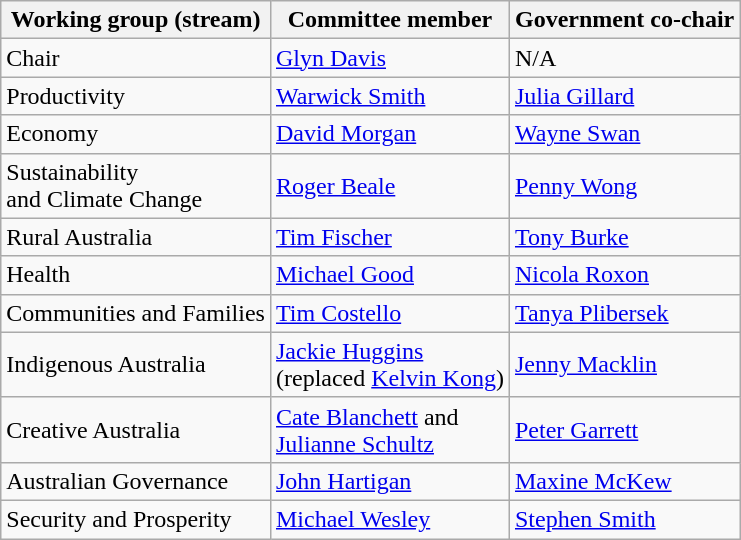<table class="wikitable">
<tr>
<th>Working group (stream)</th>
<th>Committee member</th>
<th>Government co-chair</th>
</tr>
<tr>
<td>Chair</td>
<td><a href='#'>Glyn Davis</a></td>
<td>N/A</td>
</tr>
<tr>
<td>Productivity</td>
<td><a href='#'>Warwick Smith</a></td>
<td><a href='#'>Julia Gillard</a></td>
</tr>
<tr>
<td>Economy</td>
<td><a href='#'>David Morgan</a></td>
<td><a href='#'>Wayne Swan</a></td>
</tr>
<tr>
<td>Sustainability<br>and Climate Change</td>
<td><a href='#'>Roger Beale</a></td>
<td><a href='#'>Penny Wong</a></td>
</tr>
<tr>
<td>Rural Australia</td>
<td><a href='#'>Tim Fischer</a></td>
<td><a href='#'>Tony Burke</a></td>
</tr>
<tr>
<td>Health</td>
<td><a href='#'>Michael Good</a></td>
<td><a href='#'>Nicola Roxon</a></td>
</tr>
<tr>
<td>Communities and Families</td>
<td><a href='#'>Tim Costello</a></td>
<td><a href='#'>Tanya Plibersek</a></td>
</tr>
<tr>
<td>Indigenous Australia</td>
<td><a href='#'>Jackie Huggins</a><br>(replaced <a href='#'>Kelvin Kong</a>)</td>
<td><a href='#'>Jenny Macklin</a></td>
</tr>
<tr>
<td>Creative Australia</td>
<td><a href='#'>Cate Blanchett</a> and<br><a href='#'>Julianne Schultz</a></td>
<td><a href='#'>Peter Garrett</a></td>
</tr>
<tr>
<td>Australian Governance</td>
<td><a href='#'>John Hartigan</a></td>
<td><a href='#'>Maxine McKew</a></td>
</tr>
<tr>
<td>Security and Prosperity</td>
<td><a href='#'>Michael Wesley</a></td>
<td><a href='#'>Stephen Smith</a></td>
</tr>
</table>
